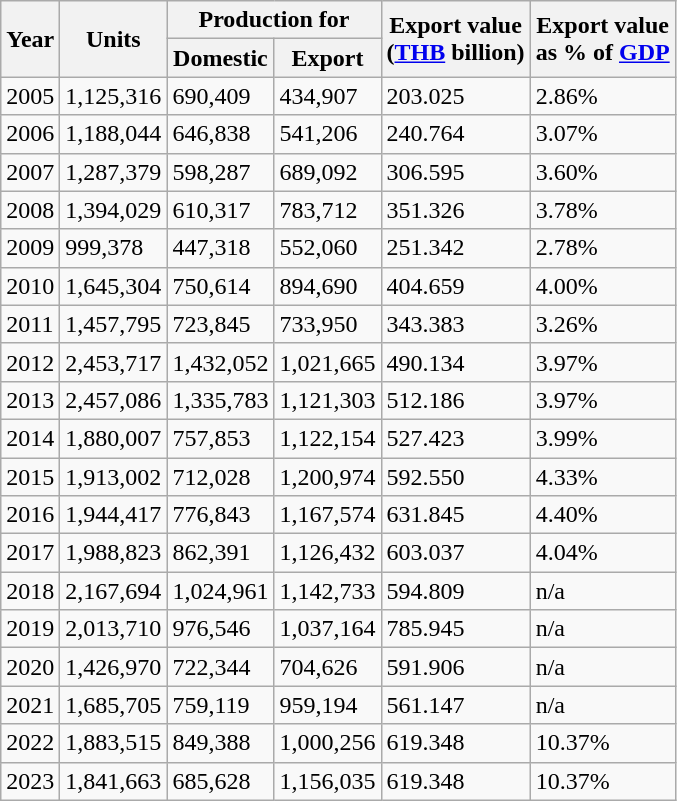<table class="wikitable">
<tr>
<th rowspan = 2>Year</th>
<th rowspan = 2>Units</th>
<th colspan = 2>Production for</th>
<th rowspan =2>Export value <br> (<a href='#'>THB</a> billion)</th>
<th rowspan =2>Export value <br> as % of <a href='#'>GDP</a></th>
</tr>
<tr>
<th>Domestic</th>
<th>Export</th>
</tr>
<tr>
<td>2005</td>
<td> 1,125,316</td>
<td>690,409</td>
<td>434,907</td>
<td>203.025</td>
<td>2.86%</td>
</tr>
<tr>
<td>2006</td>
<td> 1,188,044</td>
<td>646,838</td>
<td>541,206</td>
<td>240.764</td>
<td>3.07%</td>
</tr>
<tr>
<td>2007</td>
<td> 1,287,379</td>
<td>598,287</td>
<td>689,092</td>
<td>306.595</td>
<td>3.60%</td>
</tr>
<tr>
<td>2008</td>
<td> 1,394,029</td>
<td>610,317</td>
<td>783,712</td>
<td>351.326</td>
<td>3.78%</td>
</tr>
<tr>
<td>2009</td>
<td> 999,378</td>
<td>447,318</td>
<td>552,060</td>
<td>251.342</td>
<td>2.78%</td>
</tr>
<tr>
<td>2010</td>
<td> 1,645,304</td>
<td>750,614</td>
<td>894,690</td>
<td>404.659</td>
<td>4.00%</td>
</tr>
<tr>
<td>2011</td>
<td>1,457,795</td>
<td>723,845</td>
<td>733,950</td>
<td>343.383</td>
<td>3.26%</td>
</tr>
<tr>
<td>2012</td>
<td> 2,453,717</td>
<td>1,432,052</td>
<td>1,021,665</td>
<td>490.134</td>
<td>3.97%</td>
</tr>
<tr>
<td>2013</td>
<td> 2,457,086</td>
<td>1,335,783</td>
<td>1,121,303</td>
<td>512.186</td>
<td>3.97%</td>
</tr>
<tr>
<td>2014</td>
<td> 1,880,007</td>
<td>757,853</td>
<td>1,122,154</td>
<td>527.423</td>
<td>3.99%</td>
</tr>
<tr>
<td>2015</td>
<td> 1,913,002</td>
<td>712,028</td>
<td>1,200,974</td>
<td>592.550</td>
<td>4.33%</td>
</tr>
<tr>
<td>2016</td>
<td> 1,944,417</td>
<td>776,843</td>
<td>1,167,574</td>
<td>631.845</td>
<td>4.40%</td>
</tr>
<tr>
<td>2017</td>
<td> 1,988,823</td>
<td>862,391</td>
<td>1,126,432</td>
<td>603.037</td>
<td>4.04%</td>
</tr>
<tr>
<td>2018</td>
<td> 2,167,694</td>
<td>1,024,961</td>
<td>1,142,733</td>
<td>594.809</td>
<td>n/a</td>
</tr>
<tr>
<td>2019</td>
<td> 2,013,710</td>
<td>976,546</td>
<td>1,037,164</td>
<td>785.945</td>
<td>n/a</td>
</tr>
<tr>
<td>2020</td>
<td> 1,426,970</td>
<td>722,344</td>
<td>704,626</td>
<td>591.906</td>
<td>n/a</td>
</tr>
<tr>
<td>2021</td>
<td> 1,685,705</td>
<td>759,119</td>
<td>959,194</td>
<td>561.147</td>
<td>n/a</td>
</tr>
<tr>
<td>2022</td>
<td> 1,883,515</td>
<td>849,388</td>
<td>1,000,256</td>
<td>619.348</td>
<td>10.37%</td>
</tr>
<tr>
<td>2023</td>
<td> 1,841,663</td>
<td>685,628</td>
<td>1,156,035</td>
<td>619.348</td>
<td>10.37%</td>
</tr>
</table>
